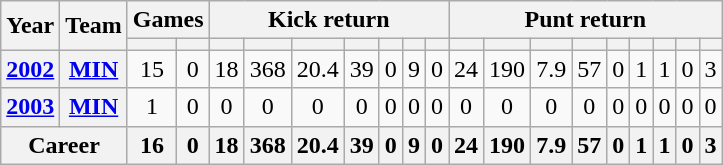<table class="wikitable sortable" style="text-align: center; border:0;">
<tr>
<th rowspan="2">Year</th>
<th rowspan="2">Team</th>
<th colspan="2">Games</th>
<th colspan="7">Kick return</th>
<th colspan="9">Punt return</th>
</tr>
<tr>
<th></th>
<th></th>
<th></th>
<th></th>
<th></th>
<th></th>
<th></th>
<th></th>
<th></th>
<th></th>
<th></th>
<th></th>
<th></th>
<th></th>
<th></th>
<th></th>
<th></th>
<th></th>
</tr>
<tr>
<th><a href='#'>2002</a></th>
<th><a href='#'>MIN</a></th>
<td>15</td>
<td>0</td>
<td>18</td>
<td>368</td>
<td>20.4</td>
<td>39</td>
<td>0</td>
<td>9</td>
<td>0</td>
<td>24</td>
<td>190</td>
<td>7.9</td>
<td>57</td>
<td>0</td>
<td>1</td>
<td>1</td>
<td>0</td>
<td>3</td>
</tr>
<tr>
<th><a href='#'>2003</a></th>
<th><a href='#'>MIN</a></th>
<td>1</td>
<td>0</td>
<td>0</td>
<td>0</td>
<td>0</td>
<td>0</td>
<td>0</td>
<td>0</td>
<td>0</td>
<td>0</td>
<td>0</td>
<td>0</td>
<td>0</td>
<td>0</td>
<td>0</td>
<td>0</td>
<td>0</td>
<td>0</td>
</tr>
<tr class="sortbottom">
<th colspan="2">Career</th>
<th>16</th>
<th>0</th>
<th>18</th>
<th>368</th>
<th>20.4</th>
<th>39</th>
<th>0</th>
<th>9</th>
<th>0</th>
<th>24</th>
<th>190</th>
<th>7.9</th>
<th>57</th>
<th>0</th>
<th>1</th>
<th>1</th>
<th>0</th>
<th>3</th>
</tr>
</table>
